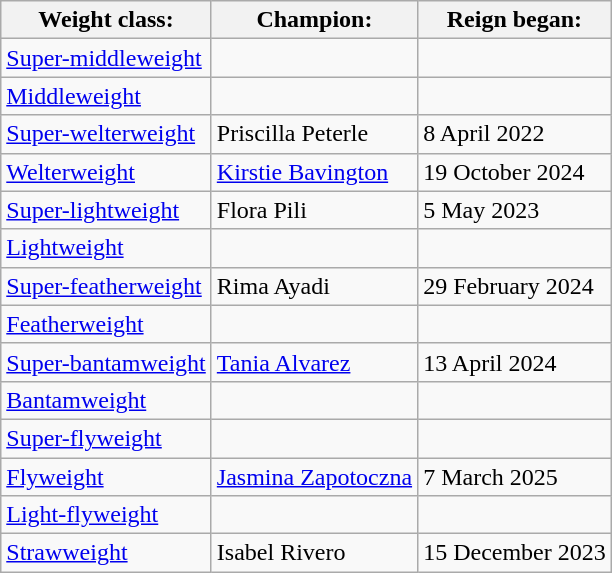<table class="wikitable">
<tr>
<th>Weight class:</th>
<th>Champion:</th>
<th>Reign began:</th>
</tr>
<tr>
<td><a href='#'>Super-middleweight</a></td>
<td></td>
<td></td>
</tr>
<tr>
<td><a href='#'>Middleweight</a></td>
<td></td>
<td></td>
</tr>
<tr>
<td><a href='#'>Super-welterweight</a></td>
<td>Priscilla Peterle</td>
<td>8 April 2022</td>
</tr>
<tr>
<td><a href='#'>Welterweight</a></td>
<td><a href='#'>Kirstie Bavington</a></td>
<td>19 October 2024</td>
</tr>
<tr>
<td><a href='#'>Super-lightweight</a></td>
<td>Flora Pili</td>
<td>5 May 2023</td>
</tr>
<tr>
<td><a href='#'>Lightweight</a></td>
<td></td>
<td></td>
</tr>
<tr>
<td><a href='#'>Super-featherweight</a></td>
<td>Rima Ayadi</td>
<td>29 February 2024</td>
</tr>
<tr>
<td><a href='#'>Featherweight</a></td>
<td></td>
<td></td>
</tr>
<tr>
<td><a href='#'>Super-bantamweight</a></td>
<td><a href='#'>Tania Alvarez</a></td>
<td>13 April 2024</td>
</tr>
<tr>
<td><a href='#'>Bantamweight</a></td>
<td></td>
<td></td>
</tr>
<tr>
<td><a href='#'>Super-flyweight</a></td>
<td></td>
<td></td>
</tr>
<tr>
<td><a href='#'>Flyweight</a></td>
<td><a href='#'>Jasmina Zapotoczna</a></td>
<td>7 March 2025</td>
</tr>
<tr>
<td><a href='#'>Light-flyweight</a></td>
<td></td>
<td></td>
</tr>
<tr>
<td><a href='#'>Strawweight</a></td>
<td>Isabel Rivero</td>
<td>15 December 2023</td>
</tr>
</table>
